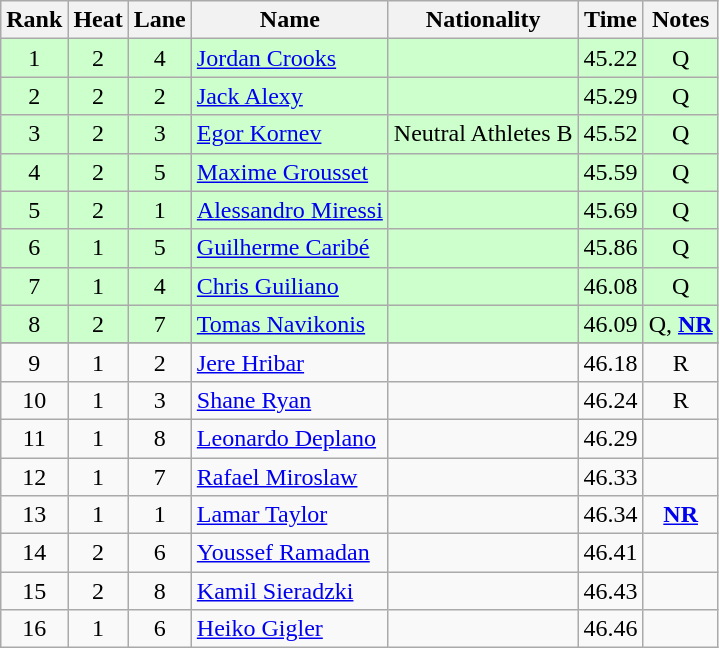<table class="wikitable sortable" style="text-align:center">
<tr>
<th>Rank</th>
<th>Heat</th>
<th>Lane</th>
<th>Name</th>
<th>Nationality</th>
<th>Time</th>
<th>Notes</th>
</tr>
<tr bgcolor=ccffcc>
<td>1</td>
<td>2</td>
<td>4</td>
<td align="left"><a href='#'>Jordan Crooks</a></td>
<td align="left"></td>
<td>45.22</td>
<td>Q</td>
</tr>
<tr bgcolor=ccffcc>
<td>2</td>
<td>2</td>
<td>2</td>
<td align="left"><a href='#'>Jack Alexy</a></td>
<td align="left"></td>
<td>45.29</td>
<td>Q</td>
</tr>
<tr bgcolor=ccffcc>
<td>3</td>
<td>2</td>
<td>3</td>
<td align="left"><a href='#'>Egor Kornev</a></td>
<td align="left"> Neutral Athletes B</td>
<td>45.52</td>
<td>Q</td>
</tr>
<tr bgcolor=ccffcc>
<td>4</td>
<td>2</td>
<td>5</td>
<td align="left"><a href='#'>Maxime Grousset</a></td>
<td align="left"></td>
<td>45.59</td>
<td>Q</td>
</tr>
<tr bgcolor=ccffcc>
<td>5</td>
<td>2</td>
<td>1</td>
<td align="left"><a href='#'>Alessandro Miressi</a></td>
<td align="left"></td>
<td>45.69</td>
<td>Q</td>
</tr>
<tr bgcolor=ccffcc>
<td>6</td>
<td>1</td>
<td>5</td>
<td align="left"><a href='#'>Guilherme Caribé</a></td>
<td align="left"></td>
<td>45.86</td>
<td>Q</td>
</tr>
<tr bgcolor=ccffcc>
<td>7</td>
<td>1</td>
<td>4</td>
<td align="left"><a href='#'>Chris Guiliano</a></td>
<td align="left"></td>
<td>46.08</td>
<td>Q</td>
</tr>
<tr bgcolor=ccffcc>
<td>8</td>
<td>2</td>
<td>7</td>
<td align="left"><a href='#'>Tomas Navikonis</a></td>
<td align="left"></td>
<td>46.09</td>
<td>Q, <strong><a href='#'>NR</a></strong></td>
</tr>
<tr bgcolor=ccffcc>
</tr>
<tr>
<td>9</td>
<td>1</td>
<td>2</td>
<td align="left"><a href='#'>Jere Hribar</a></td>
<td align="left"></td>
<td>46.18</td>
<td>R</td>
</tr>
<tr>
<td>10</td>
<td>1</td>
<td>3</td>
<td align="left"><a href='#'>Shane Ryan</a></td>
<td align="left"></td>
<td>46.24</td>
<td>R</td>
</tr>
<tr>
<td>11</td>
<td>1</td>
<td>8</td>
<td align="left"><a href='#'>Leonardo Deplano</a></td>
<td align="left"></td>
<td>46.29</td>
<td></td>
</tr>
<tr>
<td>12</td>
<td>1</td>
<td>7</td>
<td align="left"><a href='#'>Rafael Miroslaw</a></td>
<td align="left"></td>
<td>46.33</td>
<td></td>
</tr>
<tr>
<td>13</td>
<td>1</td>
<td>1</td>
<td align="left"><a href='#'>Lamar Taylor</a></td>
<td align="left"></td>
<td>46.34</td>
<td><strong><a href='#'>NR</a></strong></td>
</tr>
<tr>
<td>14</td>
<td>2</td>
<td>6</td>
<td align="left"><a href='#'>Youssef Ramadan</a></td>
<td align="left"></td>
<td>46.41</td>
<td></td>
</tr>
<tr>
<td>15</td>
<td>2</td>
<td>8</td>
<td align="left"><a href='#'>Kamil Sieradzki</a></td>
<td align="left"></td>
<td>46.43</td>
<td></td>
</tr>
<tr>
<td>16</td>
<td>1</td>
<td>6</td>
<td align="left"><a href='#'>Heiko Gigler</a></td>
<td align="left"></td>
<td>46.46</td>
<td></td>
</tr>
</table>
